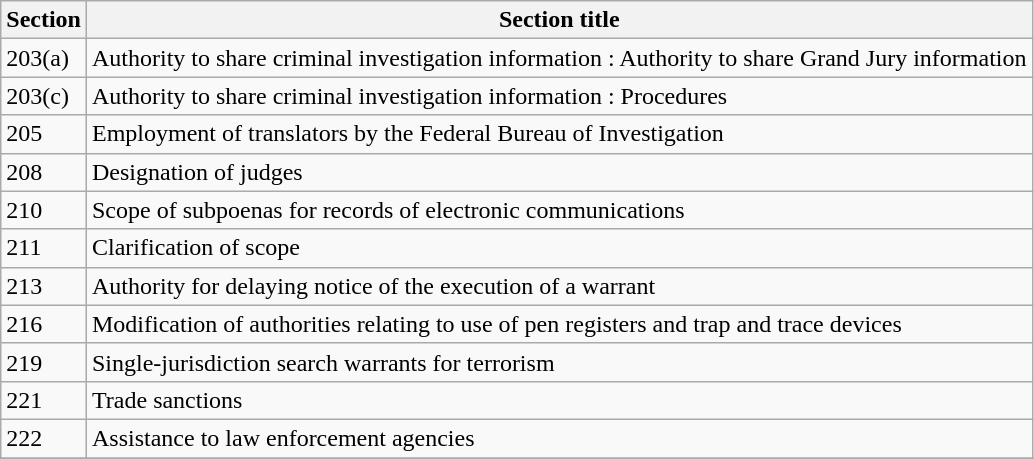<table class=wikitable>
<tr>
<th><strong>Section</strong></th>
<th><strong>Section title</strong></th>
</tr>
<tr VALIGN=TOP>
<td>203(a)</td>
<td>Authority to share criminal investigation information : Authority to share Grand Jury information</td>
</tr>
<tr VALIGN=TOP>
<td>203(c)</td>
<td>Authority to share criminal investigation information : Procedures</td>
</tr>
<tr VALIGN=TOP>
<td>205</td>
<td>Employment of translators by the Federal Bureau of Investigation</td>
</tr>
<tr VALIGN=TOP>
<td>208</td>
<td>Designation of judges</td>
</tr>
<tr VALIGN=TOP>
<td>210</td>
<td>Scope of subpoenas for records of electronic communications</td>
</tr>
<tr VALIGN=TOP>
<td>211</td>
<td>Clarification of scope</td>
</tr>
<tr VALIGN=TOP>
<td>213</td>
<td>Authority for delaying notice of the execution of a warrant</td>
</tr>
<tr VALIGN=TOP>
<td>216</td>
<td>Modification of authorities relating to use of pen registers and trap and trace devices</td>
</tr>
<tr VALIGN=TOP>
<td>219</td>
<td>Single-jurisdiction search warrants for terrorism</td>
</tr>
<tr VALIGN=TOP>
<td>221</td>
<td>Trade sanctions</td>
</tr>
<tr VALIGN=TOP>
<td>222</td>
<td>Assistance to law enforcement agencies</td>
</tr>
<tr>
</tr>
</table>
